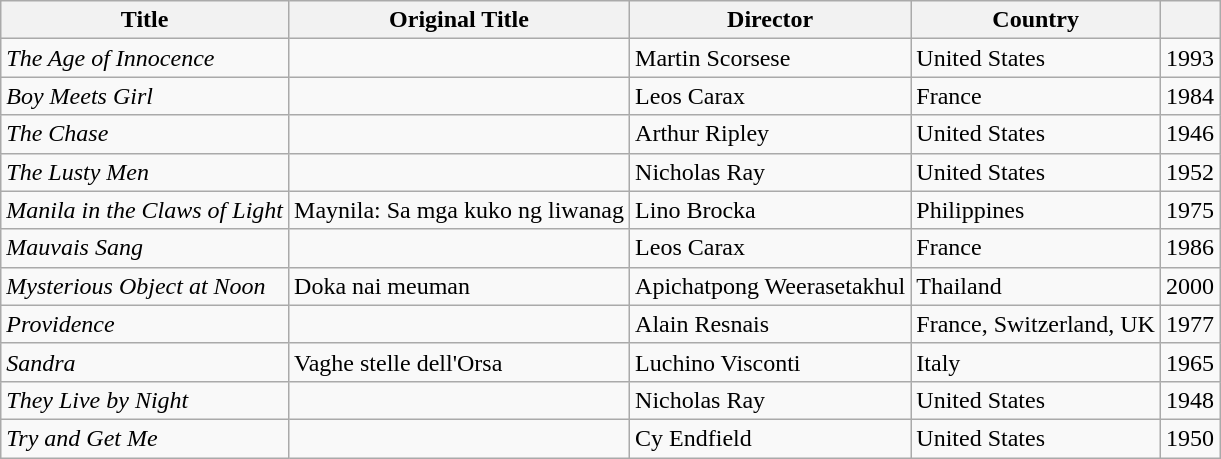<table class="wikitable">
<tr>
<th>Title</th>
<th>Original Title</th>
<th>Director</th>
<th>Country</th>
<th></th>
</tr>
<tr>
<td><em>The Age of Innocence</em></td>
<td></td>
<td>Martin Scorsese</td>
<td>United States</td>
<td>1993</td>
</tr>
<tr>
<td><em>Boy Meets Girl</em></td>
<td></td>
<td>Leos Carax</td>
<td>France</td>
<td>1984</td>
</tr>
<tr>
<td><em>The Chase</em></td>
<td></td>
<td>Arthur Ripley</td>
<td>United States</td>
<td>1946</td>
</tr>
<tr>
<td><em>The Lusty Men</em></td>
<td></td>
<td>Nicholas Ray</td>
<td>United States</td>
<td>1952</td>
</tr>
<tr>
<td><em>Manila in the Claws of Light</em></td>
<td>Maynila: Sa mga kuko ng liwanag</td>
<td>Lino Brocka</td>
<td>Philippines</td>
<td>1975</td>
</tr>
<tr>
<td><em>Mauvais Sang</em></td>
<td></td>
<td>Leos Carax</td>
<td>France</td>
<td>1986</td>
</tr>
<tr>
<td><em>Mysterious Object at Noon</em></td>
<td>Doka nai meuman</td>
<td>Apichatpong Weerasetakhul</td>
<td>Thailand</td>
<td>2000</td>
</tr>
<tr>
<td><em>Providence</em></td>
<td></td>
<td>Alain Resnais</td>
<td>France, Switzerland, UK</td>
<td>1977</td>
</tr>
<tr>
<td><em>Sandra</em></td>
<td>Vaghe stelle dell'Orsa</td>
<td>Luchino Visconti</td>
<td>Italy</td>
<td>1965</td>
</tr>
<tr>
<td><em>They Live by Night</em></td>
<td></td>
<td>Nicholas Ray</td>
<td>United States</td>
<td>1948</td>
</tr>
<tr>
<td><em>Try and Get Me</em></td>
<td></td>
<td>Cy Endfield</td>
<td>United States</td>
<td>1950</td>
</tr>
</table>
